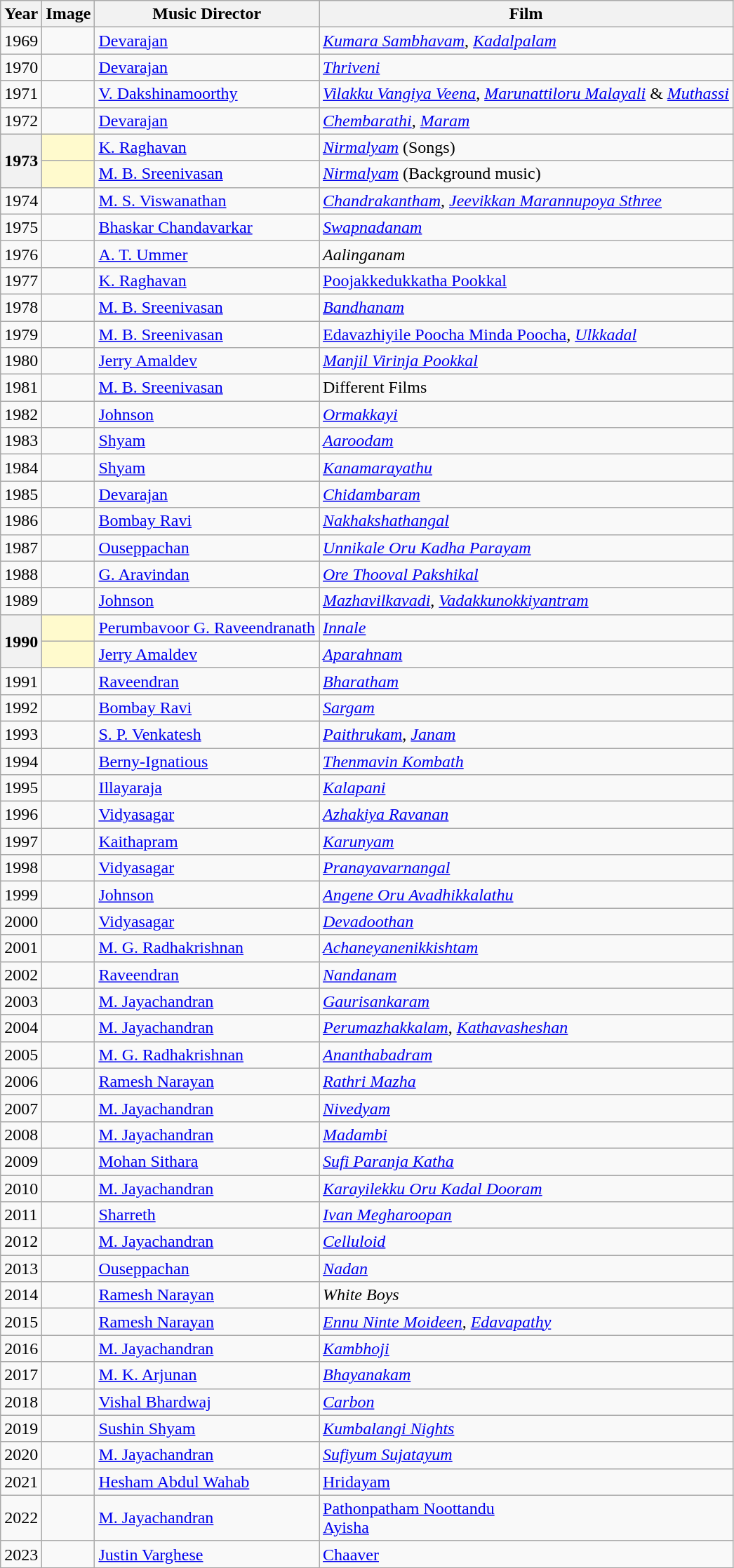<table class="wikitable sortable">
<tr>
<th>Year</th>
<th>Image</th>
<th>Music Director</th>
<th>Film</th>
</tr>
<tr>
<td>1969</td>
<td></td>
<td><a href='#'>Devarajan</a></td>
<td><em><a href='#'>Kumara Sambhavam</a></em>, <em><a href='#'>Kadalpalam</a></em></td>
</tr>
<tr>
<td>1970</td>
<td></td>
<td><a href='#'>Devarajan</a></td>
<td><em><a href='#'>Thriveni</a></em></td>
</tr>
<tr>
<td>1971</td>
<td></td>
<td><a href='#'>V. Dakshinamoorthy</a></td>
<td><em><a href='#'>Vilakku Vangiya Veena</a></em>, <em><a href='#'>Marunattiloru Malayali</a></em> & <em><a href='#'>Muthassi</a></em></td>
</tr>
<tr>
<td>1972</td>
<td></td>
<td><a href='#'>Devarajan</a></td>
<td><em><a href='#'>Chembarathi</a></em>, <em><a href='#'>Maram</a></em></td>
</tr>
<tr>
<th rowspan="2" scope="row">1973 </th>
<td style="background: #FFFACD"><br></td>
<td><a href='#'>K. Raghavan</a></td>
<td><em><a href='#'>Nirmalyam</a></em> (Songs)</td>
</tr>
<tr>
<td style="background: #FFFACD"><br></td>
<td><a href='#'>M. B. Sreenivasan</a></td>
<td><em><a href='#'>Nirmalyam</a></em> (Background music)</td>
</tr>
<tr>
<td>1974</td>
<td></td>
<td><a href='#'>M. S. Viswanathan</a></td>
<td><em><a href='#'>Chandrakantham</a></em>, <em><a href='#'>Jeevikkan Marannupoya Sthree</a></em></td>
</tr>
<tr>
<td>1975</td>
<td></td>
<td><a href='#'>Bhaskar Chandavarkar</a></td>
<td><em><a href='#'>Swapnadanam</a></em></td>
</tr>
<tr>
<td>1976</td>
<td></td>
<td><a href='#'>A. T. Ummer</a></td>
<td><em>Aalinganam</em></td>
</tr>
<tr>
<td>1977</td>
<td></td>
<td><a href='#'>K. Raghavan</a></td>
<td><a href='#'>Poojakkedukkatha Pookkal</a></td>
</tr>
<tr>
<td>1978</td>
<td></td>
<td><a href='#'>M. B. Sreenivasan</a></td>
<td><em><a href='#'>Bandhanam</a></em></td>
</tr>
<tr>
<td>1979</td>
<td></td>
<td><a href='#'>M. B. Sreenivasan</a></td>
<td><a href='#'>Edavazhiyile Poocha Minda Poocha</a>, <em><a href='#'>Ulkkadal</a></em></td>
</tr>
<tr>
<td>1980</td>
<td></td>
<td><a href='#'>Jerry Amaldev</a></td>
<td><em><a href='#'>Manjil Virinja Pookkal</a></em></td>
</tr>
<tr>
<td>1981</td>
<td></td>
<td><a href='#'>M. B. Sreenivasan</a></td>
<td>Different Films </td>
</tr>
<tr>
<td>1982</td>
<td></td>
<td><a href='#'>Johnson</a></td>
<td><em><a href='#'>Ormakkayi</a></em></td>
</tr>
<tr>
<td>1983</td>
<td></td>
<td><a href='#'>Shyam</a></td>
<td><em><a href='#'>Aaroodam</a></em></td>
</tr>
<tr>
<td>1984</td>
<td></td>
<td><a href='#'>Shyam</a></td>
<td><em><a href='#'>Kanamarayathu</a></em></td>
</tr>
<tr>
<td>1985</td>
<td></td>
<td><a href='#'>Devarajan</a></td>
<td><em><a href='#'>Chidambaram</a></em></td>
</tr>
<tr>
<td>1986</td>
<td></td>
<td><a href='#'>Bombay Ravi</a></td>
<td><em><a href='#'>Nakhakshathangal</a></em></td>
</tr>
<tr>
<td>1987</td>
<td></td>
<td><a href='#'>Ouseppachan</a></td>
<td><em><a href='#'>Unnikale Oru Kadha Parayam</a></em></td>
</tr>
<tr>
<td>1988</td>
<td></td>
<td><a href='#'>G. Aravindan</a></td>
<td><em><a href='#'>Ore Thooval Pakshikal</a></em></td>
</tr>
<tr>
<td>1989</td>
<td></td>
<td><a href='#'>Johnson</a></td>
<td><em><a href='#'>Mazhavilkavadi</a></em>, <em><a href='#'>Vadakkunokkiyantram</a></em></td>
</tr>
<tr>
<th rowspan="2" scope="row">1990 </th>
<td style="background: #FFFACD"></td>
<td><a href='#'>Perumbavoor G. Raveendranath</a></td>
<td><em><a href='#'>Innale</a></em></td>
</tr>
<tr>
<td style="background: #FFFACD"></td>
<td><a href='#'>Jerry Amaldev</a></td>
<td><em><a href='#'>Aparahnam</a></em></td>
</tr>
<tr>
<td>1991</td>
<td></td>
<td><a href='#'>Raveendran</a></td>
<td><em><a href='#'>Bharatham</a></em></td>
</tr>
<tr>
<td>1992</td>
<td></td>
<td><a href='#'>Bombay Ravi</a></td>
<td><em><a href='#'>Sargam</a></em></td>
</tr>
<tr>
<td>1993</td>
<td></td>
<td><a href='#'>S. P. Venkatesh</a></td>
<td><em><a href='#'>Paithrukam</a></em>, <em><a href='#'>Janam</a></em></td>
</tr>
<tr>
<td>1994</td>
<td></td>
<td><a href='#'>Berny-Ignatious</a></td>
<td><em><a href='#'>Thenmavin Kombath</a></em></td>
</tr>
<tr>
<td>1995</td>
<td></td>
<td><a href='#'>Illayaraja</a></td>
<td><em><a href='#'>Kalapani</a></em></td>
</tr>
<tr>
<td>1996</td>
<td></td>
<td><a href='#'>Vidyasagar</a></td>
<td><em><a href='#'>Azhakiya Ravanan</a></em></td>
</tr>
<tr>
<td>1997</td>
<td></td>
<td><a href='#'>Kaithapram</a></td>
<td><em><a href='#'>Karunyam</a></em></td>
</tr>
<tr>
<td>1998</td>
<td></td>
<td><a href='#'>Vidyasagar</a></td>
<td><em><a href='#'>Pranayavarnangal</a></em></td>
</tr>
<tr>
<td>1999</td>
<td></td>
<td><a href='#'>Johnson</a></td>
<td><em><a href='#'>Angene Oru Avadhikkalathu</a></em></td>
</tr>
<tr>
<td>2000</td>
<td></td>
<td><a href='#'>Vidyasagar</a></td>
<td><em><a href='#'>Devadoothan</a></em></td>
</tr>
<tr>
<td>2001</td>
<td></td>
<td><a href='#'>M. G. Radhakrishnan</a></td>
<td><em><a href='#'>Achaneyanenikkishtam</a></em></td>
</tr>
<tr>
<td>2002</td>
<td></td>
<td><a href='#'>Raveendran</a></td>
<td><em><a href='#'>Nandanam</a></em></td>
</tr>
<tr>
<td>2003</td>
<td></td>
<td><a href='#'>M. Jayachandran</a></td>
<td><em><a href='#'>Gaurisankaram</a></em></td>
</tr>
<tr>
<td>2004</td>
<td></td>
<td><a href='#'>M. Jayachandran</a></td>
<td><em><a href='#'>Perumazhakkalam</a></em>, <em><a href='#'>Kathavasheshan</a></em></td>
</tr>
<tr>
<td>2005</td>
<td></td>
<td><a href='#'>M. G. Radhakrishnan</a></td>
<td><em><a href='#'>Ananthabadram</a></em></td>
</tr>
<tr>
<td>2006</td>
<td></td>
<td><a href='#'>Ramesh Narayan</a></td>
<td><em><a href='#'>Rathri Mazha</a></em></td>
</tr>
<tr>
<td>2007</td>
<td></td>
<td><a href='#'>M. Jayachandran</a></td>
<td><em><a href='#'>Nivedyam</a></em></td>
</tr>
<tr>
<td>2008</td>
<td></td>
<td><a href='#'>M. Jayachandran</a></td>
<td><em><a href='#'>Madambi</a></em></td>
</tr>
<tr>
<td>2009</td>
<td></td>
<td><a href='#'>Mohan Sithara</a></td>
<td><em><a href='#'>Sufi Paranja Katha</a></em></td>
</tr>
<tr>
<td>2010</td>
<td></td>
<td><a href='#'>M. Jayachandran</a></td>
<td><em><a href='#'>Karayilekku Oru Kadal Dooram</a></em></td>
</tr>
<tr>
<td>2011</td>
<td></td>
<td><a href='#'>Sharreth</a></td>
<td><em><a href='#'>Ivan Megharoopan</a></em></td>
</tr>
<tr>
<td>2012</td>
<td></td>
<td><a href='#'>M. Jayachandran</a></td>
<td><em><a href='#'>Celluloid</a></em></td>
</tr>
<tr>
<td>2013</td>
<td></td>
<td><a href='#'>Ouseppachan</a></td>
<td><em><a href='#'>Nadan</a></em></td>
</tr>
<tr>
<td>2014</td>
<td></td>
<td><a href='#'>Ramesh Narayan</a></td>
<td><em>White Boys</em></td>
</tr>
<tr>
<td>2015</td>
<td></td>
<td><a href='#'>Ramesh Narayan</a></td>
<td><em><a href='#'>Ennu Ninte Moideen</a></em>, <em><a href='#'>Edavapathy</a></em></td>
</tr>
<tr>
<td>2016</td>
<td></td>
<td><a href='#'>M. Jayachandran</a></td>
<td><em><a href='#'>Kambhoji</a></em></td>
</tr>
<tr>
<td>2017</td>
<td></td>
<td><a href='#'>M. K. Arjunan</a></td>
<td><em><a href='#'>Bhayanakam</a></em></td>
</tr>
<tr>
<td>2018</td>
<td></td>
<td><a href='#'>Vishal Bhardwaj</a></td>
<td><em><a href='#'>Carbon</a></em></td>
</tr>
<tr>
<td>2019</td>
<td></td>
<td><a href='#'>Sushin Shyam</a></td>
<td><em><a href='#'>Kumbalangi Nights</a></em></td>
</tr>
<tr>
<td>2020</td>
<td></td>
<td><a href='#'>M. Jayachandran</a></td>
<td><em><a href='#'>Sufiyum Sujatayum</a></em></td>
</tr>
<tr>
<td>2021</td>
<td></td>
<td><a href='#'>Hesham Abdul Wahab</a></td>
<td><a href='#'>Hridayam</a></td>
</tr>
<tr>
<td>2022</td>
<td></td>
<td><a href='#'>M. Jayachandran</a></td>
<td><a href='#'>Pathonpatham Noottandu</a><br><a href='#'>Ayisha</a><br></td>
</tr>
<tr>
<td>2023</td>
<td></td>
<td><a href='#'>Justin Varghese</a></td>
<td><a href='#'>Chaaver</a></td>
</tr>
</table>
